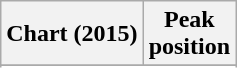<table class="wikitable sortable plainrowheaders" style="text-align:center">
<tr>
<th scope="col">Chart (2015)</th>
<th scope="col">Peak<br>position</th>
</tr>
<tr>
</tr>
<tr>
</tr>
<tr>
</tr>
<tr>
</tr>
<tr>
</tr>
</table>
